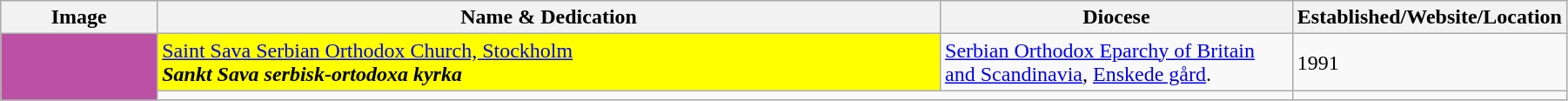<table width=95% class="wikitable">
<tr>
<th width=10%>Image</th>
<th width=50%>Name & Dedication</th>
<th>Diocese</th>
<th width=10%>Established/Website/Location</th>
</tr>
<tr>
<td rowspan="2" bgcolor="#BC50A5" align="center"></td>
<td bgcolor="yellow"><a href='#'>Saint Sava Serbian Orthodox Church, Stockholm</a><br><strong><em>Sankt Sava serbisk-ortodoxa kyrka</em></strong></td>
<td><a href='#'>Serbian Orthodox Eparchy of Britain and Scandinavia</a>, <a href='#'>Enskede gård</a>.</td>
<td>1991</td>
</tr>
<tr>
<td colspan="2"><small></small></td>
<td><small></small></td>
</tr>
</table>
